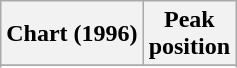<table class="wikitable sortable plainrowheaders" style="text-align:center;">
<tr>
<th scope="col">Chart (1996)</th>
<th scope="col">Peak<br>position</th>
</tr>
<tr>
</tr>
<tr>
</tr>
<tr>
</tr>
</table>
